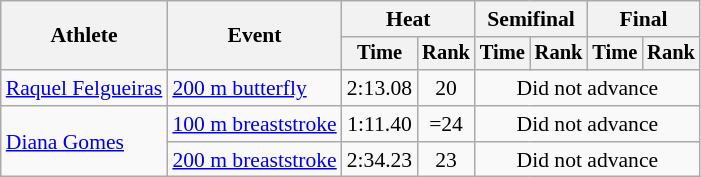<table class=wikitable style="font-size:90%">
<tr>
<th rowspan="2">Athlete</th>
<th rowspan="2">Event</th>
<th colspan="2">Heat</th>
<th colspan="2">Semifinal</th>
<th colspan="2">Final</th>
</tr>
<tr style="font-size:95%">
<th>Time</th>
<th>Rank</th>
<th>Time</th>
<th>Rank</th>
<th>Time</th>
<th>Rank</th>
</tr>
<tr align=center>
<td align=left><a href='#'>Raquel Felgueiras</a></td>
<td align=left><a href='#'>200 m butterfly</a></td>
<td>2:13.08</td>
<td>20</td>
<td colspan=4>Did not advance</td>
</tr>
<tr align=center>
<td align=left rowspan=2><a href='#'>Diana Gomes</a></td>
<td align=left><a href='#'>100 m breaststroke</a></td>
<td>1:11.40</td>
<td>=24</td>
<td colspan=4>Did not advance</td>
</tr>
<tr align=center>
<td align=left><a href='#'>200 m breaststroke</a></td>
<td>2:34.23</td>
<td>23</td>
<td colspan=4>Did not advance</td>
</tr>
</table>
